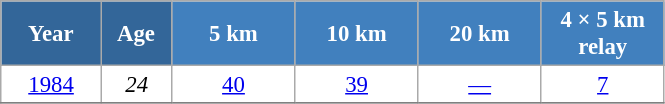<table class="wikitable" style="font-size:95%; text-align:center; border:grey solid 1px; border-collapse:collapse; background:#ffffff;">
<tr>
<th style="background-color:#369; color:white; width:60px;"> Year </th>
<th style="background-color:#369; color:white; width:40px;"> Age </th>
<th style="background-color:#4180be; color:white; width:75px;"> 5 km </th>
<th style="background-color:#4180be; color:white; width:75px;"> 10 km </th>
<th style="background-color:#4180be; color:white; width:75px;"> 20 km </th>
<th style="background-color:#4180be; color:white; width:75px;"> 4 × 5 km <br> relay </th>
</tr>
<tr>
<td><a href='#'>1984</a></td>
<td><em>24</em></td>
<td><a href='#'>40</a></td>
<td><a href='#'>39</a></td>
<td><a href='#'>—</a></td>
<td><a href='#'>7</a></td>
</tr>
<tr>
</tr>
</table>
